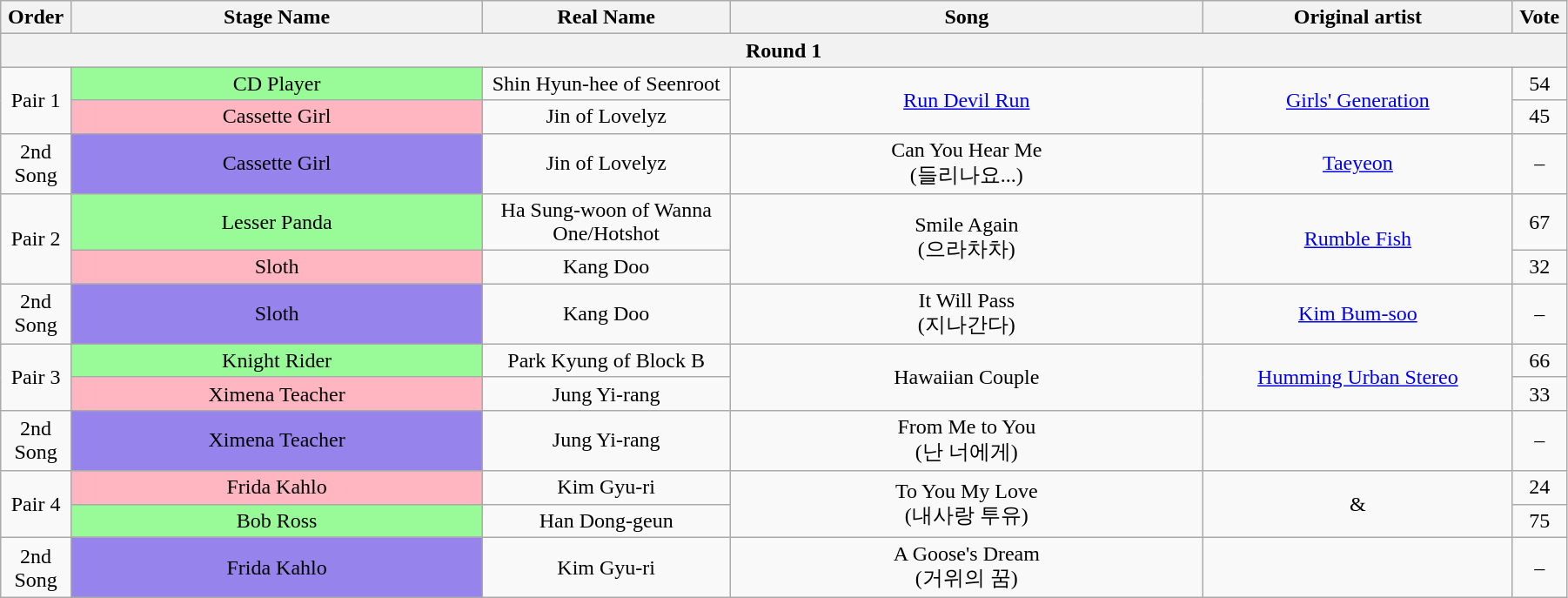<table class="wikitable" style="text-align:center; width:95%;">
<tr>
<th style="width:1%;">Order</th>
<th style="width:20%;">Stage Name</th>
<th style="width:12%;">Real Name</th>
<th style="width:23%;">Song</th>
<th style="width:15%;">Original artist</th>
<th style="width:1%;">Vote</th>
</tr>
<tr>
<th colspan=6>Round 1</th>
</tr>
<tr>
<td rowspan=2>Pair 1</td>
<td bgcolor="palegreen">CD Player</td>
<td>Shin Hyun-hee of Seenroot</td>
<td rowspan=2><a href='#'>Run Devil Run</a></td>
<td rowspan=2><a href='#'>Girls' Generation</a></td>
<td>54</td>
</tr>
<tr>
<td bgcolor="lightpink">Cassette Girl</td>
<td>Jin of Lovelyz</td>
<td>45</td>
</tr>
<tr>
<td>2nd Song</td>
<td bgcolor="#9683EC">Cassette Girl</td>
<td>Jin of Lovelyz</td>
<td>Can You Hear Me<br>(들리나요...)<br></td>
<td><a href='#'>Taeyeon</a></td>
<td>–</td>
</tr>
<tr>
<td rowspan=2>Pair 2</td>
<td bgcolor="palegreen">Lesser Panda</td>
<td>Ha Sung-woon of Wanna One/Hotshot</td>
<td rowspan=2>Smile Again<br>(으라차차)</td>
<td rowspan=2><a href='#'>Rumble Fish</a></td>
<td>67</td>
</tr>
<tr>
<td bgcolor="lightpink">Sloth</td>
<td>Kang Doo</td>
<td>32</td>
</tr>
<tr>
<td>2nd Song</td>
<td bgcolor="#9683EC">Sloth</td>
<td>Kang Doo</td>
<td>It Will Pass<br>(지나간다)</td>
<td><a href='#'>Kim Bum-soo</a></td>
<td>–</td>
</tr>
<tr>
<td rowspan=2>Pair 3</td>
<td bgcolor="palegreen">Knight Rider</td>
<td>Park Kyung of Block B</td>
<td rowspan=2>Hawaiian Couple</td>
<td rowspan=2><a href='#'>Humming Urban Stereo</a></td>
<td>66</td>
</tr>
<tr>
<td bgcolor="lightpink">Ximena Teacher</td>
<td>Jung Yi-rang</td>
<td>33</td>
</tr>
<tr>
<td>2nd Song</td>
<td bgcolor="#9683EC">Ximena Teacher</td>
<td>Jung Yi-rang</td>
<td>From Me to You<br>(난 너에게)<br></td>
<td></td>
<td>–</td>
</tr>
<tr>
<td rowspan=2>Pair 4</td>
<td bgcolor="lightpink">Frida Kahlo</td>
<td>Kim Gyu-ri</td>
<td rowspan=2>To You My Love<br>(내사랑 투유)</td>
<td rowspan=2> & </td>
<td>24</td>
</tr>
<tr>
<td bgcolor="palegreen">Bob Ross</td>
<td>Han Dong-geun</td>
<td>75</td>
</tr>
<tr>
<td>2nd Song</td>
<td bgcolor="#9683EC">Frida Kahlo</td>
<td>Kim Gyu-ri</td>
<td>A Goose's Dream<br>(거위의 꿈)</td>
<td></td>
<td>–</td>
</tr>
</table>
